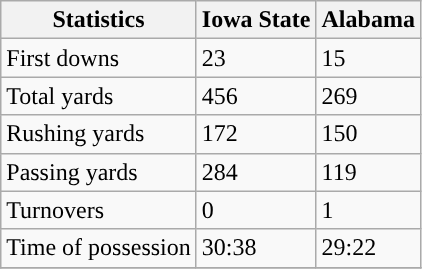<table class="wikitable" style="float: left;">
<tr>
<th>Statistics</th>
<th style=>Iowa State</th>
<th>Alabama</th>
</tr>
<tr>
<td>First downs</td>
<td>23</td>
<td>15</td>
</tr>
<tr>
<td>Total yards</td>
<td>456</td>
<td>269</td>
</tr>
<tr>
<td>Rushing yards</td>
<td>172</td>
<td>150</td>
</tr>
<tr>
<td>Passing yards</td>
<td>284</td>
<td>119</td>
</tr>
<tr>
<td>Turnovers</td>
<td>0</td>
<td>1</td>
</tr>
<tr>
<td>Time of possession</td>
<td>30:38</td>
<td>29:22</td>
</tr>
<tr>
</tr>
</table>
